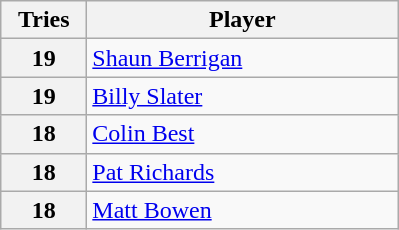<table class="wikitable" style="text-align:left;">
<tr>
<th width=50>Tries</th>
<th width=200>Player</th>
</tr>
<tr>
<th>19</th>
<td> <a href='#'>Shaun Berrigan</a></td>
</tr>
<tr>
<th>19</th>
<td> <a href='#'>Billy Slater</a></td>
</tr>
<tr>
<th>18</th>
<td> <a href='#'>Colin Best</a></td>
</tr>
<tr>
<th>18</th>
<td> <a href='#'>Pat Richards</a></td>
</tr>
<tr>
<th>18</th>
<td> <a href='#'>Matt Bowen</a></td>
</tr>
</table>
